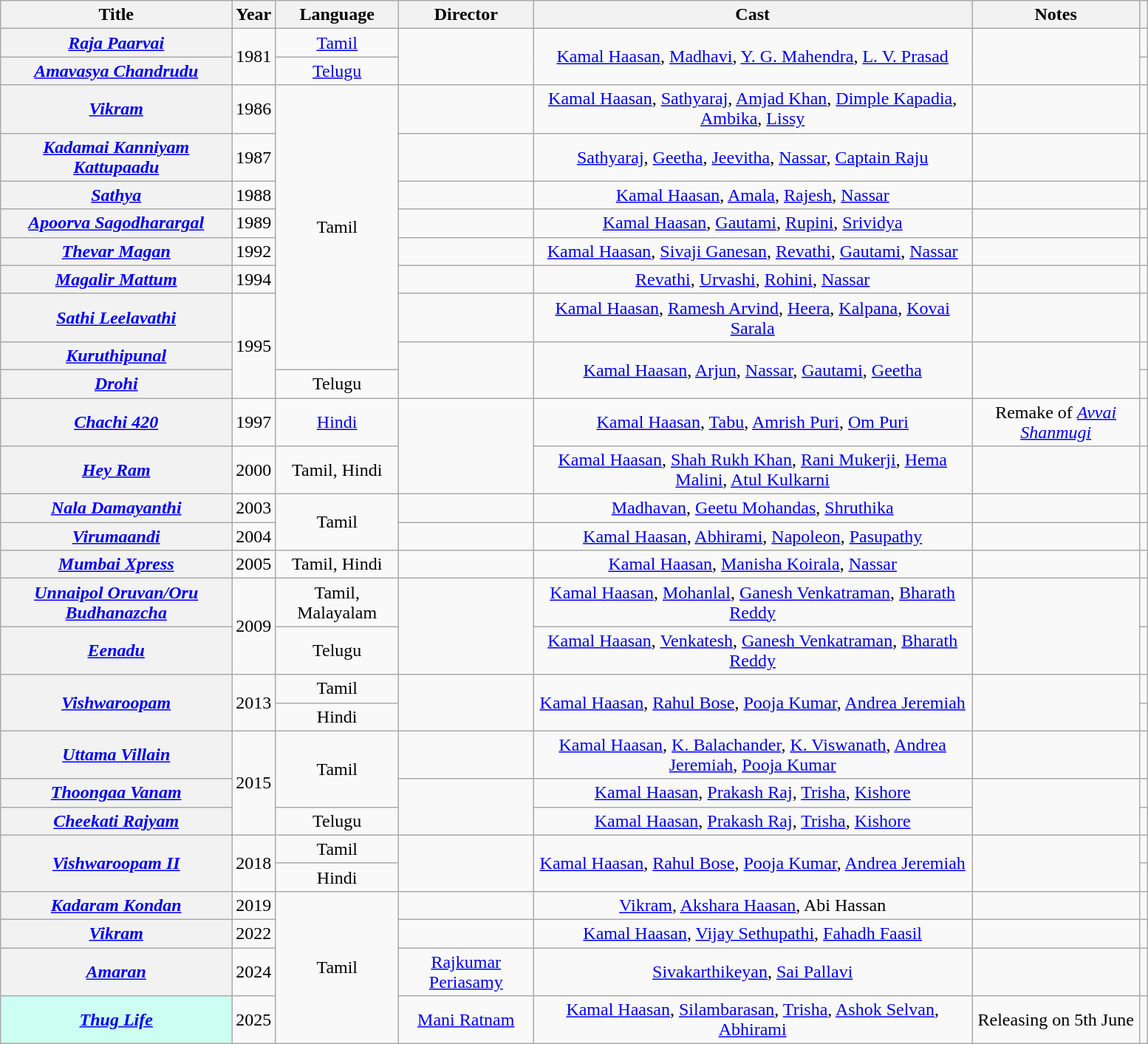<table class="wikitable plainrowheaders sortable" style="width: 82%; text-align: center;">
<tr>
<th scope="col">Title</th>
<th scope="col">Year</th>
<th scope="col">Language</th>
<th scope="col">Director</th>
<th scope="col">Cast</th>
<th scope="col" class="unsortable">Notes</th>
<th scope="col" class="unsortable"></th>
</tr>
<tr>
<th scope="row"><em><a href='#'>Raja Paarvai</a></em></th>
<td rowspan="2">1981</td>
<td><a href='#'>Tamil</a></td>
<td rowspan="2"></td>
<td rowspan="2"><a href='#'>Kamal Haasan</a>, <a href='#'>Madhavi</a>, <a href='#'>Y. G. Mahendra</a>, <a href='#'>L. V. Prasad</a></td>
<td rowspan="2"></td>
<td></td>
</tr>
<tr>
<th scope="row"><em><a href='#'>Amavasya Chandrudu</a></em></th>
<td><a href='#'>Telugu</a></td>
<td></td>
</tr>
<tr>
<th scope="row"><em><a href='#'>Vikram</a></em></th>
<td>1986</td>
<td rowspan="8">Tamil</td>
<td></td>
<td><a href='#'>Kamal Haasan</a>, <a href='#'>Sathyaraj</a>, <a href='#'>Amjad Khan</a>, <a href='#'>Dimple Kapadia</a>, <a href='#'>Ambika</a>, <a href='#'>Lissy</a></td>
<td></td>
<td></td>
</tr>
<tr>
<th scope="row"><em><a href='#'>Kadamai Kanniyam Kattupaadu</a></em></th>
<td>1987</td>
<td></td>
<td><a href='#'>Sathyaraj</a>, <a href='#'>Geetha</a>, <a href='#'>Jeevitha</a>, <a href='#'>Nassar</a>, <a href='#'>Captain Raju</a></td>
<td></td>
<td></td>
</tr>
<tr>
<th scope="row"><em><a href='#'>Sathya</a></em></th>
<td>1988</td>
<td></td>
<td><a href='#'>Kamal Haasan</a>, <a href='#'>Amala</a>, <a href='#'>Rajesh</a>, <a href='#'>Nassar</a></td>
<td></td>
<td></td>
</tr>
<tr>
<th scope="row"><em><a href='#'>Apoorva Sagodharargal</a></em></th>
<td>1989</td>
<td></td>
<td><a href='#'>Kamal Haasan</a>, <a href='#'>Gautami</a>, <a href='#'>Rupini</a>, <a href='#'>Srividya</a></td>
<td></td>
<td></td>
</tr>
<tr>
<th scope="row"><em><a href='#'>Thevar Magan</a></em></th>
<td>1992</td>
<td></td>
<td><a href='#'>Kamal Haasan</a>, <a href='#'>Sivaji Ganesan</a>, <a href='#'>Revathi</a>, <a href='#'>Gautami</a>, <a href='#'>Nassar</a></td>
<td></td>
<td></td>
</tr>
<tr>
<th scope="row"><em><a href='#'>Magalir Mattum</a></em></th>
<td>1994</td>
<td></td>
<td><a href='#'>Revathi</a>, <a href='#'>Urvashi</a>, <a href='#'>Rohini</a>, <a href='#'>Nassar</a></td>
<td></td>
<td></td>
</tr>
<tr>
<th scope="row"><em><a href='#'>Sathi Leelavathi</a></em></th>
<td rowspan="3">1995</td>
<td></td>
<td><a href='#'>Kamal Haasan</a>, <a href='#'>Ramesh Arvind</a>, <a href='#'>Heera</a>, <a href='#'>Kalpana</a>, <a href='#'>Kovai Sarala</a></td>
<td></td>
<td></td>
</tr>
<tr>
<th scope="row"><em><a href='#'>Kuruthipunal</a></em></th>
<td rowspan="2"></td>
<td rowspan="2"><a href='#'>Kamal Haasan</a>, <a href='#'>Arjun</a>, <a href='#'>Nassar</a>, <a href='#'>Gautami</a>, <a href='#'>Geetha</a></td>
<td rowspan="2"></td>
<td></td>
</tr>
<tr>
<th scope="row"><em><a href='#'>Drohi</a></em></th>
<td>Telugu</td>
<td></td>
</tr>
<tr>
<th scope="row"><em><a href='#'>Chachi 420</a></em></th>
<td>1997</td>
<td><a href='#'>Hindi</a></td>
<td rowspan="2"></td>
<td><a href='#'>Kamal Haasan</a>, <a href='#'>Tabu</a>, <a href='#'>Amrish Puri</a>, <a href='#'>Om Puri</a></td>
<td>Remake of <em><a href='#'>Avvai Shanmugi</a></em></td>
<td></td>
</tr>
<tr>
<th scope="row"><em><a href='#'>Hey Ram</a></em></th>
<td>2000</td>
<td>Tamil, Hindi</td>
<td><a href='#'>Kamal Haasan</a>, <a href='#'>Shah Rukh Khan</a>, <a href='#'>Rani Mukerji</a>, <a href='#'>Hema Malini</a>, <a href='#'>Atul Kulkarni</a></td>
<td></td>
<td></td>
</tr>
<tr>
<th scope="row"><em><a href='#'>Nala Damayanthi</a></em></th>
<td>2003</td>
<td rowspan="2">Tamil</td>
<td></td>
<td><a href='#'>Madhavan</a>, <a href='#'>Geetu Mohandas</a>, <a href='#'>Shruthika</a></td>
<td></td>
<td></td>
</tr>
<tr>
<th scope="row"><em><a href='#'>Virumaandi</a></em></th>
<td>2004</td>
<td></td>
<td><a href='#'>Kamal Haasan</a>, <a href='#'>Abhirami</a>, <a href='#'>Napoleon</a>, <a href='#'>Pasupathy</a></td>
<td></td>
<td></td>
</tr>
<tr>
<th scope="row"><em><a href='#'>Mumbai Xpress</a></em></th>
<td>2005</td>
<td>Tamil, Hindi</td>
<td></td>
<td><a href='#'>Kamal Haasan</a>, <a href='#'>Manisha Koirala</a>, <a href='#'>Nassar</a></td>
<td></td>
<td></td>
</tr>
<tr>
<th scope="row"><em><a href='#'>Unnaipol Oruvan/Oru Budhanazcha</a></em></th>
<td rowspan="2">2009</td>
<td>Tamil, Malayalam</td>
<td rowspan="2"></td>
<td><a href='#'>Kamal Haasan</a>, <a href='#'>Mohanlal</a>,  <a href='#'>Ganesh Venkatraman</a>, <a href='#'>Bharath Reddy</a></td>
<td rowspan="2"></td>
<td></td>
</tr>
<tr>
<th scope="row"><em><a href='#'>Eenadu</a></em></th>
<td>Telugu</td>
<td><a href='#'>Kamal Haasan</a>, <a href='#'>Venkatesh</a>, <a href='#'>Ganesh Venkatraman</a>, <a href='#'>Bharath Reddy</a></td>
<td></td>
</tr>
<tr>
<th rowspan="2" scope="row"><em><a href='#'>Vishwaroopam</a></em></th>
<td rowspan="2">2013</td>
<td>Tamil</td>
<td rowspan="2"></td>
<td rowspan="2"><a href='#'>Kamal Haasan</a>, <a href='#'>Rahul Bose</a>, <a href='#'>Pooja Kumar</a>, <a href='#'>Andrea Jeremiah</a></td>
<td rowspan="2"></td>
<td></td>
</tr>
<tr>
<td>Hindi</td>
<td></td>
</tr>
<tr>
<th scope="row"><em><a href='#'>Uttama Villain</a></em></th>
<td rowspan="3">2015</td>
<td rowspan="2">Tamil</td>
<td></td>
<td><a href='#'>Kamal Haasan</a>, <a href='#'>K. Balachander</a>, <a href='#'>K. Viswanath</a>, <a href='#'>Andrea Jeremiah</a>, <a href='#'>Pooja Kumar</a></td>
<td></td>
<td></td>
</tr>
<tr>
<th scope="row"><em><a href='#'>Thoongaa Vanam</a></em></th>
<td rowspan="2"></td>
<td><a href='#'>Kamal Haasan</a>, <a href='#'>Prakash Raj</a>, <a href='#'>Trisha</a>, <a href='#'>Kishore</a></td>
<td rowspan="2"></td>
<td></td>
</tr>
<tr>
<th scope="row"><em><a href='#'>Cheekati Rajyam</a></em></th>
<td>Telugu</td>
<td><a href='#'>Kamal Haasan</a>, <a href='#'>Prakash Raj</a>, <a href='#'>Trisha</a>, <a href='#'>Kishore</a></td>
<td></td>
</tr>
<tr>
<th rowspan="2" scope="row"><em><a href='#'>Vishwaroopam II</a></em></th>
<td rowspan="2">2018</td>
<td>Tamil</td>
<td rowspan="2"></td>
<td rowspan="2"><a href='#'>Kamal Haasan</a>, <a href='#'>Rahul Bose</a>, <a href='#'>Pooja Kumar</a>, <a href='#'>Andrea Jeremiah</a></td>
<td rowspan="2"></td>
<td></td>
</tr>
<tr>
<td>Hindi</td>
<td></td>
</tr>
<tr>
<th scope="row"><em><a href='#'>Kadaram Kondan</a></em></th>
<td>2019</td>
<td rowspan="4">Tamil</td>
<td></td>
<td><a href='#'>Vikram</a>, <a href='#'>Akshara Haasan</a>, Abi Hassan</td>
<td></td>
<td></td>
</tr>
<tr>
<th scope="row"><em><a href='#'>Vikram</a></em></th>
<td>2022</td>
<td></td>
<td><a href='#'>Kamal Haasan</a>, <a href='#'>Vijay Sethupathi</a>, <a href='#'>Fahadh Faasil</a></td>
<td></td>
<td></td>
</tr>
<tr>
<th scope="row"><em><a href='#'>Amaran</a></em></th>
<td>2024</td>
<td><a href='#'>Rajkumar Periasamy</a></td>
<td><a href='#'>Sivakarthikeyan</a>, <a href='#'>Sai Pallavi</a></td>
<td></td>
<td></td>
</tr>
<tr>
<th scope="row" style="background:#ccfff2; "><em><a href='#'>Thug Life</a></em> </th>
<td>2025</td>
<td><a href='#'>Mani Ratnam</a></td>
<td><a href='#'>Kamal Haasan</a>, <a href='#'>Silambarasan</a>, <a href='#'>Trisha</a>, <a href='#'>Ashok Selvan</a>, <a href='#'>Abhirami</a></td>
<td>Releasing on 5th June</td>
<td></td>
</tr>
</table>
